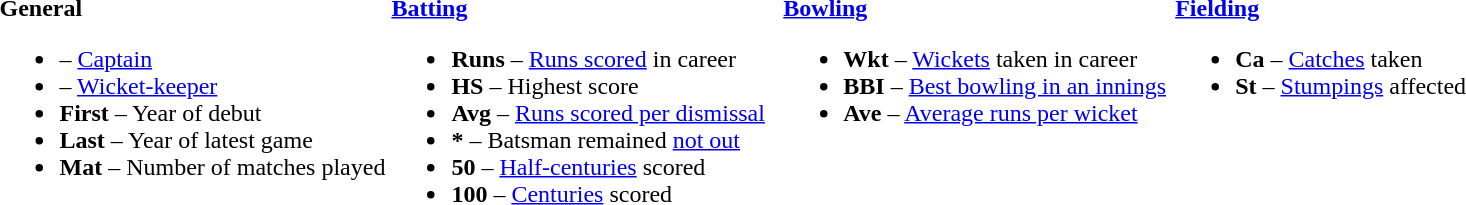<table>
<tr>
<td valign="top" style="width:25%"><br><strong>General</strong><ul><li> – <a href='#'>Captain</a></li><li> – <a href='#'>Wicket-keeper</a></li><li><strong>First</strong> – Year of debut</li><li><strong>Last</strong> – Year of latest game</li><li><strong>Mat</strong> – Number of matches played</li></ul></td>
<td valign="top" style="width:25%"><br><strong><a href='#'>Batting</a></strong><ul><li><strong>Runs</strong> – <a href='#'>Runs scored</a> in career</li><li><strong>HS</strong> – Highest score</li><li><strong>Avg</strong> – <a href='#'>Runs scored per dismissal</a></li><li><strong>*</strong> – Batsman remained <a href='#'>not out</a></li><li><strong>50</strong> – <a href='#'>Half-centuries</a> scored</li><li><strong>100</strong> – <a href='#'>Centuries</a> scored</li></ul></td>
<td valign="top" style="width:25%"><br><strong><a href='#'>Bowling</a></strong><ul><li><strong>Wkt</strong> – <a href='#'>Wickets</a> taken in career</li><li><strong>BBI</strong> – <a href='#'>Best bowling in an innings</a></li><li><strong>Ave</strong> – <a href='#'>Average runs per wicket</a></li></ul></td>
<td valign="top" style="width:25%"><br><strong><a href='#'>Fielding</a></strong><ul><li><strong>Ca</strong> – <a href='#'>Catches</a> taken</li><li><strong>St</strong> – <a href='#'>Stumpings</a> affected</li></ul></td>
</tr>
</table>
